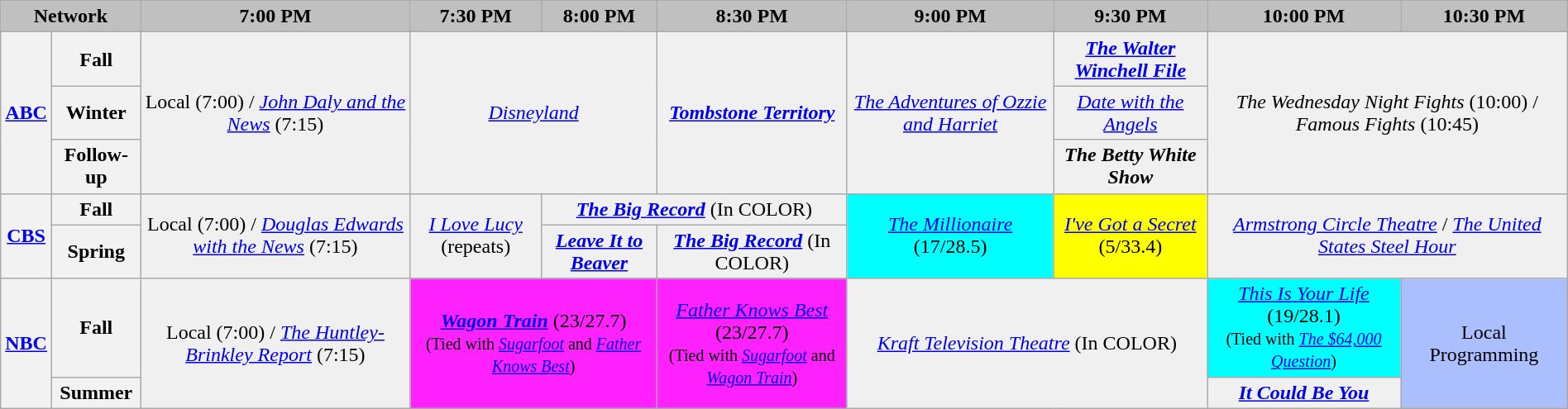<table class="wikitable" style="width:100%;margin-right:0;text-align:center">
<tr>
<th colspan="2" style="background-color:#C0C0C0;text-align:center">Network</th>
<th style="background-color:#C0C0C0;text-align:center">7:00 PM</th>
<th style="background-color:#C0C0C0;text-align:center">7:30 PM</th>
<th style="background-color:#C0C0C0;text-align:center">8:00 PM</th>
<th style="background-color:#C0C0C0;text-align:center">8:30 PM</th>
<th style="background-color:#C0C0C0;text-align:center">9:00 PM</th>
<th style="background-color:#C0C0C0;text-align:center">9:30 PM</th>
<th style="background-color:#C0C0C0;text-align:center">10:00 PM</th>
<th style="background-color:#C0C0C0;text-align:center">10:30 PM</th>
</tr>
<tr>
<th bgcolor="#C0C0C0" rowspan="3"><a href='#'>ABC</a></th>
<th>Fall</th>
<td bgcolor="#F0F0F0" rowspan="3">Local (7:00) / <em><a href='#'>John Daly and the News</a></em> (7:15)</td>
<td colspan="2" bgcolor="#F0F0F0" rowspan="3"><em><a href='#'>Disneyland</a></em></td>
<td bgcolor="#F0F0F0" rowspan="3"><strong><em><a href='#'>Tombstone Territory</a></em></strong></td>
<td bgcolor="#F0F0F0" rowspan="3"><em><a href='#'>The Adventures of Ozzie and Harriet</a></em></td>
<td bgcolor="#F0F0F0"><strong><em><a href='#'>The Walter Winchell File</a></em></strong></td>
<td colspan="2" bgcolor="#F0F0F0" rowspan="3"><em>The Wednesday Night Fights</em> (10:00) / <em>Famous Fights</em> (10:45)</td>
</tr>
<tr>
<th>Winter</th>
<td bgcolor="#F0F0F0"><em><a href='#'>Date with the Angels</a></em></td>
</tr>
<tr>
<th>Follow-up</th>
<td bgcolor="#F0F0F0"><strong><em>The Betty White Show</em></strong></td>
</tr>
<tr>
<th bgcolor="#C0C0C0" rowspan="2"><a href='#'>CBS</a></th>
<th>Fall</th>
<td bgcolor="#F0F0F0" rowspan="2">Local (7:00) / <em><a href='#'>Douglas Edwards with the News</a></em> (7:15)</td>
<td bgcolor="#F0F0F0" rowspan="2"><em><a href='#'>I Love Lucy</a></em> (repeats)</td>
<td colspan="2" bgcolor="#F0F0F0"><strong><em><a href='#'>The Big Record</a></em></strong> (In <span>C</span><span>O</span><span>L</span><span>O</span><span>R</span>)</td>
<td bgcolor="#00FFFF" rowspan="2"><em><a href='#'>The Millionaire</a></em> (17/28.5)</td>
<td bgcolor="#FFFF00" rowspan="2"><em><a href='#'>I've Got a Secret</a></em> (5/33.4)</td>
<td colspan="2" bgcolor="#F0F0F0" rowspan="2"><em><a href='#'>Armstrong Circle Theatre</a></em> / <em><a href='#'>The United States Steel Hour</a></em></td>
</tr>
<tr>
<th>Spring</th>
<td bgcolor="#F0F0F0"><strong><em><a href='#'>Leave It to Beaver</a></em></strong></td>
<td bgcolor="#F0F0F0"><strong><em><a href='#'>The Big Record</a></em></strong> (In <span>C</span><span>O</span><span>L</span><span>O</span><span>R</span>)</td>
</tr>
<tr>
<th bgcolor="#C0C0C0" rowspan="2"><a href='#'>NBC</a></th>
<th>Fall</th>
<td bgcolor="F0F0F0" rowspan="2">Local (7:00) / <em><a href='#'>The Huntley-Brinkley Report</a></em> (7:15)</td>
<td colspan="2" bgcolor="#FF22FF" rowspan="2"><strong><em><a href='#'>Wagon Train</a></em></strong> (23/27.7)<br><small>(Tied with <em><a href='#'>Sugarfoot</a></em> and <em><a href='#'>Father Knows Best</a></em>)</small></td>
<td bgcolor="#FF22FF" rowspan="2"><em><a href='#'>Father Knows Best</a></em> (23/27.7)<br><small>(Tied with <em><a href='#'>Sugarfoot</a></em> and <em><a href='#'>Wagon Train</a></em>)</small></td>
<td colspan="2" bgcolor="#F0F0F0" rowspan="2"><em><a href='#'>Kraft Television Theatre</a></em> (In <span>C</span><span>O</span><span>L</span><span>O</span><span>R</span>)</td>
<td bgcolor="#00FFFF"><em><a href='#'>This Is Your Life</a></em> (19/28.1)<br><small>(Tied with <em><a href='#'>The $64,000 Question</a></em>)</small></td>
<td bgcolor="#ABBFFF" rowspan="2">Local Programming</td>
</tr>
<tr>
<th>Summer</th>
<td bgcolor="#F0F0F0"><strong><em><a href='#'>It Could Be You</a></em></strong></td>
</tr>
</table>
